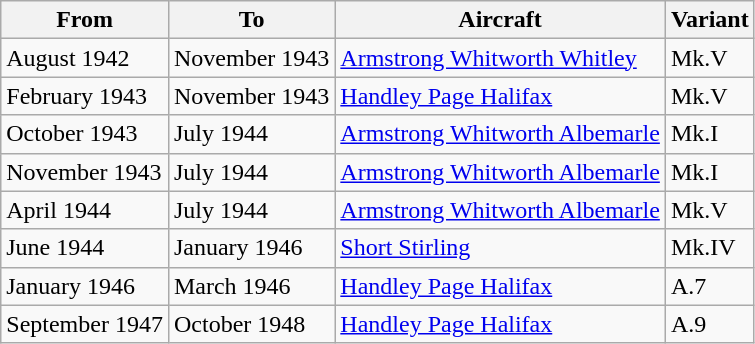<table class="wikitable">
<tr>
<th>From</th>
<th>To</th>
<th>Aircraft</th>
<th>Variant</th>
</tr>
<tr>
<td>August 1942</td>
<td>November 1943</td>
<td><a href='#'>Armstrong Whitworth Whitley</a></td>
<td>Mk.V</td>
</tr>
<tr>
<td>February 1943</td>
<td>November 1943</td>
<td><a href='#'>Handley Page Halifax</a></td>
<td>Mk.V</td>
</tr>
<tr>
<td>October 1943</td>
<td>July 1944</td>
<td><a href='#'>Armstrong Whitworth Albemarle</a></td>
<td>Mk.I</td>
</tr>
<tr>
<td>November 1943</td>
<td>July 1944</td>
<td><a href='#'>Armstrong Whitworth Albemarle</a></td>
<td>Mk.I</td>
</tr>
<tr>
<td>April 1944</td>
<td>July 1944</td>
<td><a href='#'>Armstrong Whitworth Albemarle</a></td>
<td>Mk.V</td>
</tr>
<tr>
<td>June 1944</td>
<td>January 1946</td>
<td><a href='#'>Short Stirling</a></td>
<td>Mk.IV</td>
</tr>
<tr>
<td>January 1946</td>
<td>March 1946</td>
<td><a href='#'>Handley Page Halifax</a></td>
<td>A.7</td>
</tr>
<tr>
<td>September 1947</td>
<td>October 1948</td>
<td><a href='#'>Handley Page Halifax</a></td>
<td>A.9</td>
</tr>
</table>
